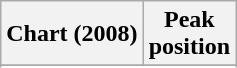<table class="wikitable sortable plainrowheaders">
<tr>
<th scope="col">Chart (2008)</th>
<th scope="col">Peak <br>position</th>
</tr>
<tr>
</tr>
<tr>
</tr>
</table>
